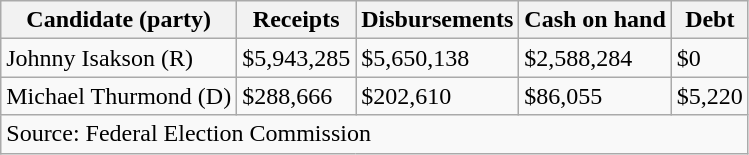<table class="wikitable sortable">
<tr>
<th>Candidate (party)</th>
<th>Receipts</th>
<th>Disbursements</th>
<th>Cash on hand</th>
<th>Debt</th>
</tr>
<tr>
<td>Johnny Isakson (R)</td>
<td>$5,943,285</td>
<td>$5,650,138</td>
<td>$2,588,284</td>
<td>$0</td>
</tr>
<tr>
<td>Michael Thurmond (D)</td>
<td>$288,666</td>
<td>$202,610</td>
<td>$86,055</td>
<td>$5,220</td>
</tr>
<tr>
<td colspan=5>Source: Federal Election Commission</td>
</tr>
</table>
